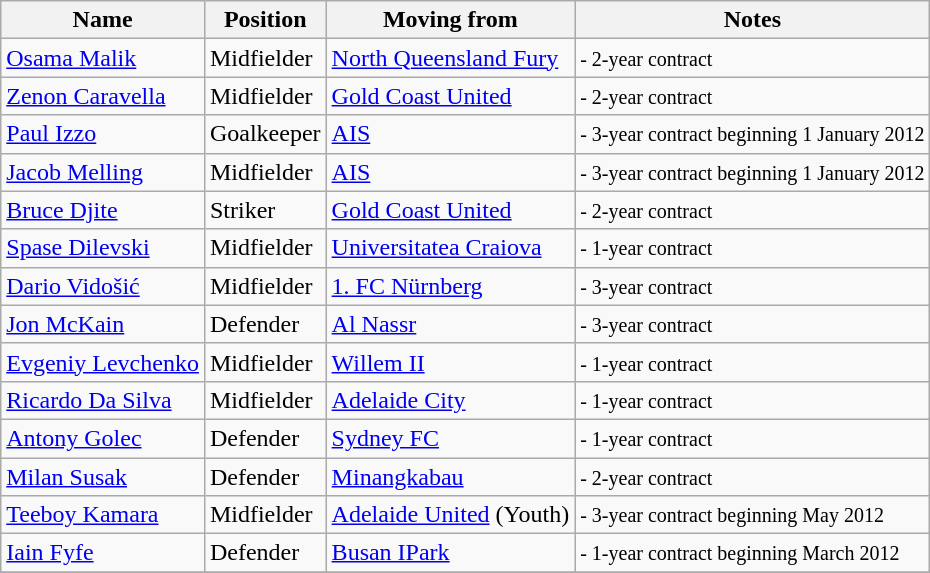<table class="wikitable">
<tr>
<th>Name</th>
<th>Position</th>
<th>Moving from</th>
<th>Notes</th>
</tr>
<tr>
<td> <a href='#'>Osama Malik</a></td>
<td>Midfielder</td>
<td> <a href='#'>North Queensland Fury</a></td>
<td><small>- 2-year contract</small></td>
</tr>
<tr>
<td> <a href='#'>Zenon Caravella</a></td>
<td>Midfielder</td>
<td> <a href='#'>Gold Coast United</a></td>
<td><small>- 2-year contract</small></td>
</tr>
<tr>
<td> <a href='#'>Paul Izzo</a></td>
<td>Goalkeeper</td>
<td> <a href='#'>AIS</a></td>
<td><small>- 3-year contract beginning 1 January 2012</small></td>
</tr>
<tr>
<td> <a href='#'>Jacob Melling</a></td>
<td>Midfielder</td>
<td> <a href='#'>AIS</a></td>
<td><small>- 3-year contract beginning 1 January 2012</small></td>
</tr>
<tr>
<td> <a href='#'>Bruce Djite</a></td>
<td>Striker</td>
<td> <a href='#'>Gold Coast United</a></td>
<td><small>- 2-year contract</small></td>
</tr>
<tr>
<td> <a href='#'>Spase Dilevski</a></td>
<td>Midfielder</td>
<td> <a href='#'>Universitatea Craiova</a></td>
<td><small>- 1-year contract</small></td>
</tr>
<tr>
<td> <a href='#'>Dario Vidošić</a></td>
<td>Midfielder</td>
<td> <a href='#'>1. FC Nürnberg</a></td>
<td><small>- 3-year contract</small></td>
</tr>
<tr>
<td> <a href='#'>Jon McKain</a></td>
<td>Defender</td>
<td> <a href='#'>Al Nassr</a></td>
<td><small>- 3-year contract</small></td>
</tr>
<tr>
<td> <a href='#'>Evgeniy Levchenko</a></td>
<td>Midfielder</td>
<td> <a href='#'>Willem II</a></td>
<td><small>- 1-year contract</small></td>
</tr>
<tr>
<td> <a href='#'>Ricardo Da Silva</a></td>
<td>Midfielder</td>
<td> <a href='#'>Adelaide City</a></td>
<td><small>- 1-year contract</small></td>
</tr>
<tr>
<td> <a href='#'>Antony Golec</a></td>
<td>Defender</td>
<td> <a href='#'>Sydney FC</a></td>
<td><small>- 1-year contract</small></td>
</tr>
<tr>
<td> <a href='#'>Milan Susak</a></td>
<td>Defender</td>
<td> <a href='#'>Minangkabau</a></td>
<td><small>- 2-year contract</small></td>
</tr>
<tr>
<td> <a href='#'>Teeboy Kamara</a></td>
<td>Midfielder</td>
<td> <a href='#'>Adelaide United</a> (Youth)</td>
<td><small>- 3-year contract beginning May 2012</small></td>
</tr>
<tr>
<td> <a href='#'>Iain Fyfe</a></td>
<td>Defender</td>
<td> <a href='#'>Busan IPark</a></td>
<td><small>- 1-year contract beginning March 2012</small></td>
</tr>
<tr>
</tr>
</table>
